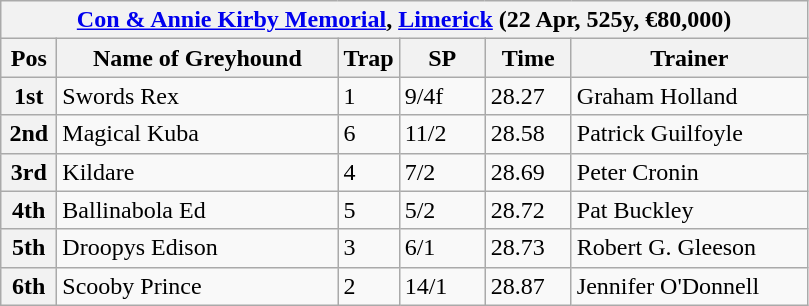<table class="wikitable">
<tr>
<th colspan="6"><a href='#'>Con & Annie Kirby Memorial</a>, <a href='#'>Limerick</a> (22 Apr, 525y, €80,000)</th>
</tr>
<tr>
<th width=30>Pos</th>
<th width=180>Name of Greyhound</th>
<th width=30>Trap</th>
<th width=50>SP</th>
<th width=50>Time</th>
<th width=150>Trainer</th>
</tr>
<tr>
<th>1st</th>
<td>Swords Rex</td>
<td>1</td>
<td>9/4f</td>
<td>28.27</td>
<td>Graham Holland</td>
</tr>
<tr>
<th>2nd</th>
<td>Magical Kuba</td>
<td>6</td>
<td>11/2</td>
<td>28.58</td>
<td>Patrick Guilfoyle</td>
</tr>
<tr>
<th>3rd</th>
<td>Kildare</td>
<td>4</td>
<td>7/2</td>
<td>28.69</td>
<td>Peter Cronin</td>
</tr>
<tr>
<th>4th</th>
<td>Ballinabola Ed</td>
<td>5</td>
<td>5/2</td>
<td>28.72</td>
<td>Pat Buckley</td>
</tr>
<tr>
<th>5th</th>
<td>Droopys Edison</td>
<td>3</td>
<td>6/1</td>
<td>28.73</td>
<td>Robert G. Gleeson</td>
</tr>
<tr>
<th>6th</th>
<td>Scooby Prince</td>
<td>2</td>
<td>14/1</td>
<td>28.87</td>
<td>Jennifer O'Donnell</td>
</tr>
</table>
